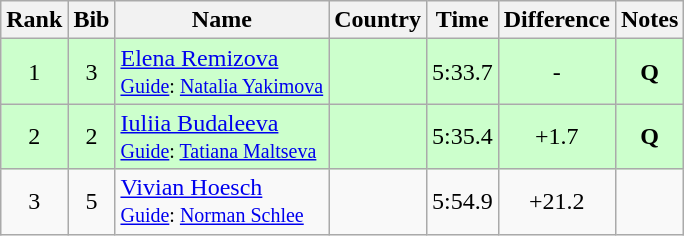<table class="wikitable sortable" style="text-align:center">
<tr>
<th>Rank</th>
<th>Bib</th>
<th>Name</th>
<th>Country</th>
<th>Time</th>
<th>Difference</th>
<th>Notes</th>
</tr>
<tr bgcolor=ccffcc>
<td>1</td>
<td>3</td>
<td align=left><a href='#'>Elena Remizova</a><br><small><a href='#'>Guide</a>: <a href='#'>Natalia Yakimova</a></small></td>
<td align=left></td>
<td>5:33.7</td>
<td>-</td>
<td><strong>Q</strong></td>
</tr>
<tr bgcolor=ccffcc>
<td>2</td>
<td>2</td>
<td align=left><a href='#'>Iuliia Budaleeva</a><br><small><a href='#'>Guide</a>: <a href='#'>Tatiana Maltseva</a></small></td>
<td align=left></td>
<td>5:35.4</td>
<td>+1.7</td>
<td><strong>Q</strong></td>
</tr>
<tr>
<td>3</td>
<td>5</td>
<td align=left><a href='#'>Vivian Hoesch</a><br><small><a href='#'>Guide</a>: <a href='#'>Norman Schlee</a></small></td>
<td align=left></td>
<td>5:54.9</td>
<td>+21.2</td>
<td></td>
</tr>
</table>
